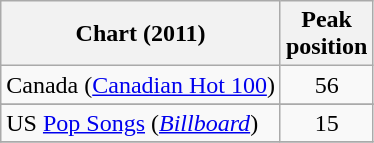<table class="wikitable sortable">
<tr>
<th>Chart (2011)</th>
<th>Peak<br>position</th>
</tr>
<tr>
<td>Canada (<a href='#'>Canadian Hot 100</a>)</td>
<td align="center">56</td>
</tr>
<tr>
</tr>
<tr>
</tr>
<tr>
</tr>
<tr>
</tr>
<tr>
</tr>
<tr>
</tr>
<tr>
</tr>
<tr>
</tr>
<tr>
</tr>
<tr>
<td>US <a href='#'>Pop Songs</a> (<em><a href='#'>Billboard</a></em>)</td>
<td align="center">15</td>
</tr>
<tr>
</tr>
</table>
